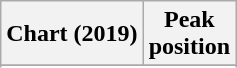<table class="wikitable sortable plainrowheaders" style="text-align:center">
<tr>
<th scope="col">Chart (2019)</th>
<th scope="col">Peak<br>position</th>
</tr>
<tr>
</tr>
<tr>
</tr>
<tr>
</tr>
<tr>
</tr>
<tr>
</tr>
<tr>
</tr>
<tr>
</tr>
<tr>
</tr>
<tr>
</tr>
<tr>
</tr>
<tr>
</tr>
</table>
